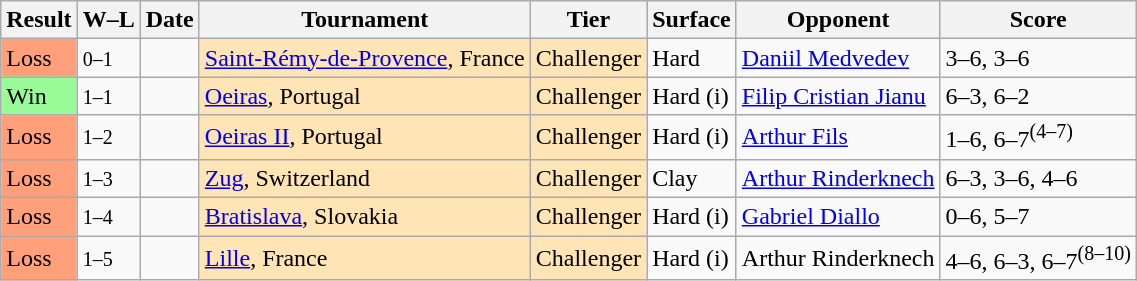<table class="sortable wikitable">
<tr>
<th>Result</th>
<th class="unsortable">W–L</th>
<th>Date</th>
<th>Tournament</th>
<th>Tier</th>
<th>Surface</th>
<th>Opponent</th>
<th class="unsortable">Score</th>
</tr>
<tr>
<td bgcolor=FFA07A>Loss</td>
<td><small>0–1</small></td>
<td><a href='#'></a></td>
<td style="background:moccasin;"><a href='#'>Saint-Rémy-de-Provence</a>, France</td>
<td style="background:moccasin;">Challenger</td>
<td>Hard</td>
<td> <a href='#'>Daniil Medvedev</a></td>
<td>3–6, 3–6</td>
</tr>
<tr>
<td bgcolor=98FB98>Win</td>
<td><small>1–1</small></td>
<td><a href='#'></a></td>
<td style="background:moccasin;"><a href='#'>Oeiras</a>, Portugal</td>
<td style="background:moccasin;">Challenger</td>
<td>Hard (i)</td>
<td> <a href='#'>Filip Cristian Jianu</a></td>
<td>6–3, 6–2</td>
</tr>
<tr>
<td bgcolor=FFA07A>Loss</td>
<td><small>1–2</small></td>
<td><a href='#'></a></td>
<td style="background:moccasin;"><a href='#'>Oeiras II</a>, Portugal</td>
<td style="background:moccasin;">Challenger</td>
<td>Hard (i)</td>
<td> <a href='#'>Arthur Fils</a></td>
<td>1–6, 6–7<sup>(4–7)</sup></td>
</tr>
<tr>
<td bgcolor=FFA07A>Loss</td>
<td><small>1–3</small></td>
<td><a href='#'></a></td>
<td style="background:moccasin;"><a href='#'>Zug</a>, Switzerland</td>
<td style="background:moccasin;">Challenger</td>
<td>Clay</td>
<td> <a href='#'>Arthur Rinderknech</a></td>
<td>6–3, 3–6, 4–6</td>
</tr>
<tr>
<td bgcolor=FFA07A>Loss</td>
<td><small>1–4</small></td>
<td><a href='#'></a></td>
<td style="background:moccasin;"><a href='#'>Bratislava</a>, Slovakia</td>
<td style="background:moccasin;">Challenger</td>
<td>Hard (i)</td>
<td> <a href='#'>Gabriel Diallo</a></td>
<td>0–6, 5–7</td>
</tr>
<tr>
<td bgcolor=FFA07A>Loss</td>
<td><small>1–5</small></td>
<td><a href='#'></a></td>
<td style="background:moccasin;"><a href='#'>Lille</a>, France</td>
<td style="background:moccasin;">Challenger</td>
<td>Hard (i)</td>
<td> Arthur Rinderknech</td>
<td>4–6, 6–3, 6–7<sup>(8–10)</sup></td>
</tr>
</table>
